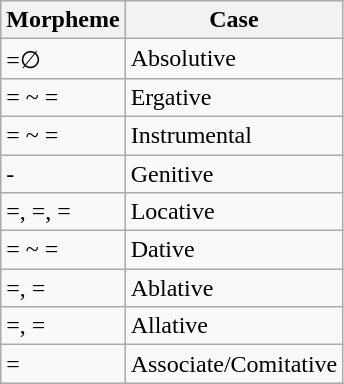<table class="wikitable">
<tr>
<th>Morpheme</th>
<th>Case</th>
</tr>
<tr>
<td>=∅</td>
<td>Absolutive</td>
</tr>
<tr>
<td>= ~ =</td>
<td>Ergative</td>
</tr>
<tr>
<td>= ~ =</td>
<td>Instrumental</td>
</tr>
<tr>
<td>-</td>
<td>Genitive</td>
</tr>
<tr>
<td>=, =, =</td>
<td>Locative</td>
</tr>
<tr>
<td>= ~ =</td>
<td>Dative</td>
</tr>
<tr>
<td>=, =</td>
<td>Ablative</td>
</tr>
<tr>
<td>=, =</td>
<td>Allative</td>
</tr>
<tr>
<td>=</td>
<td>Associate/Comitative</td>
</tr>
</table>
